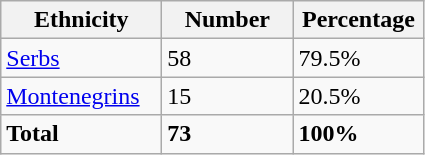<table class="wikitable">
<tr>
<th width="100px">Ethnicity</th>
<th width="80px">Number</th>
<th width="80px">Percentage</th>
</tr>
<tr>
<td><a href='#'>Serbs</a></td>
<td>58</td>
<td>79.5%</td>
</tr>
<tr>
<td><a href='#'>Montenegrins</a></td>
<td>15</td>
<td>20.5%</td>
</tr>
<tr>
<td><strong>Total</strong></td>
<td><strong>73</strong></td>
<td><strong>100%</strong></td>
</tr>
</table>
